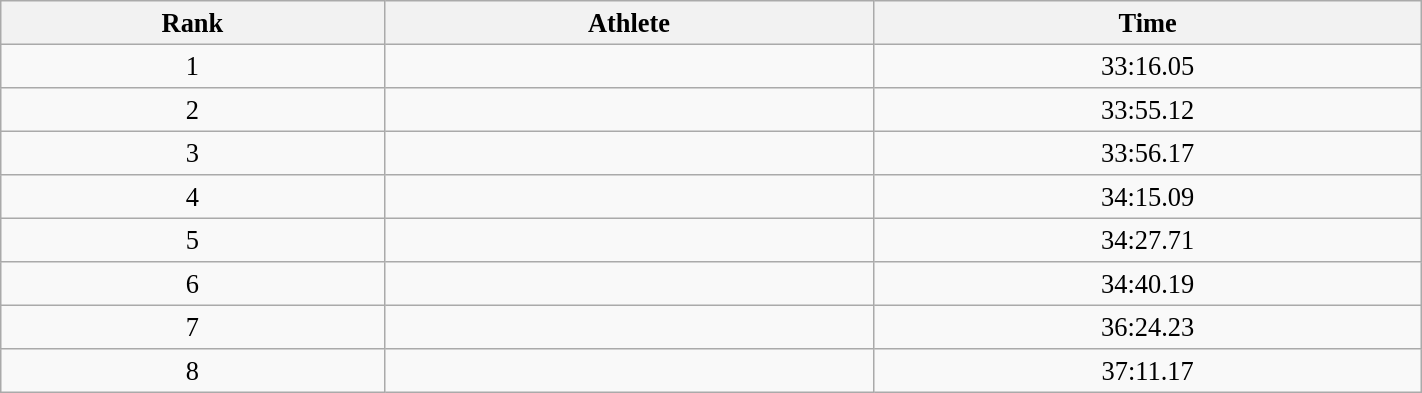<table class="wikitable" style=" text-align:center; font-size:110%;" width="75%">
<tr>
<th>Rank</th>
<th>Athlete</th>
<th>Time</th>
</tr>
<tr>
<td>1</td>
<td align=left></td>
<td>33:16.05</td>
</tr>
<tr>
<td>2</td>
<td align=left></td>
<td>33:55.12</td>
</tr>
<tr>
<td>3</td>
<td align=left></td>
<td>33:56.17</td>
</tr>
<tr>
<td>4</td>
<td align=left></td>
<td>34:15.09</td>
</tr>
<tr>
<td>5</td>
<td align=left></td>
<td>34:27.71</td>
</tr>
<tr>
<td>6</td>
<td align=left></td>
<td>34:40.19</td>
</tr>
<tr>
<td>7</td>
<td align=left></td>
<td>36:24.23</td>
</tr>
<tr>
<td>8</td>
<td align=left></td>
<td>37:11.17</td>
</tr>
</table>
